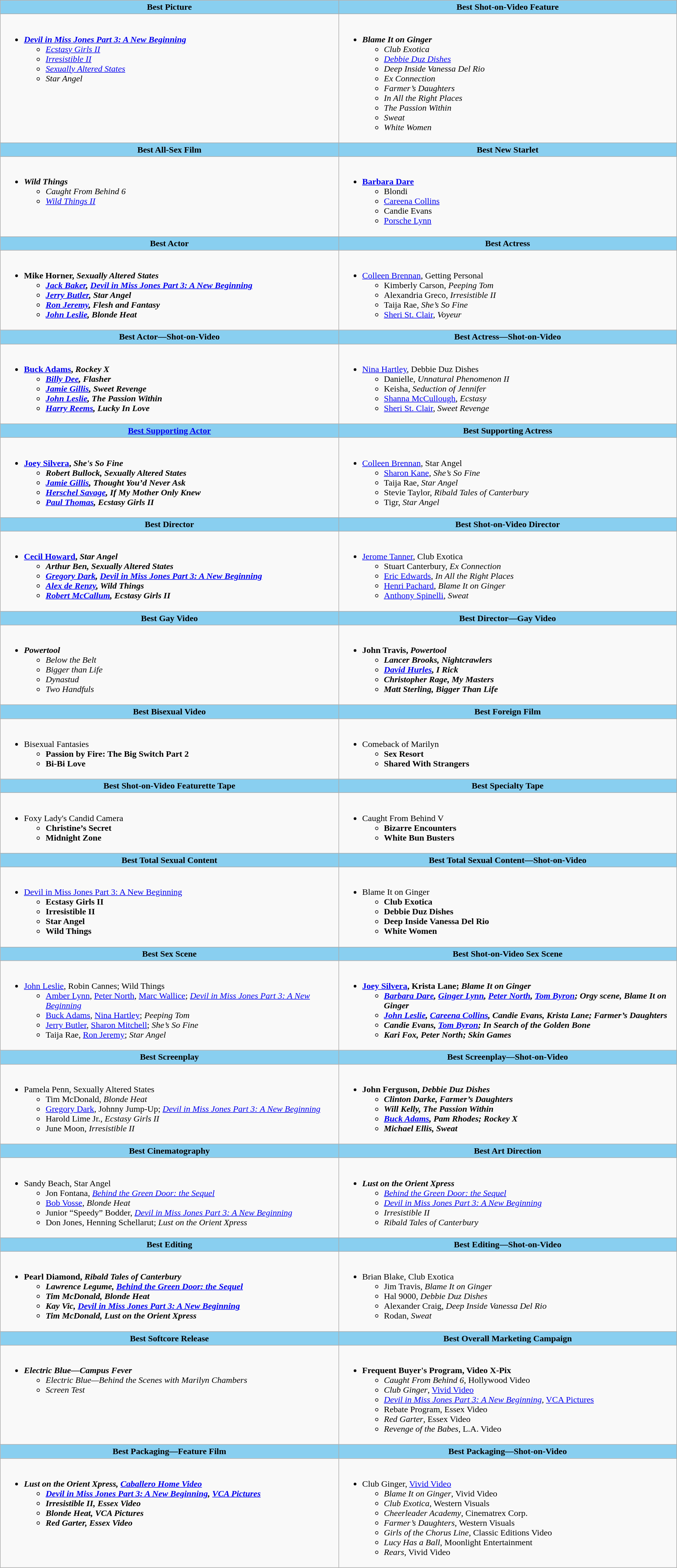<table class=wikitable>
<tr>
<th style="background:#89cff0" width="50%">Best Picture</th>
<th style="background:#89cff0" width="50%">Best Shot-on-Video Feature</th>
</tr>
<tr>
<td valign="top"><br><ul><li><strong><em><a href='#'>Devil in Miss Jones Part 3: A New Beginning</a></em></strong><ul><li><em><a href='#'>Ecstasy Girls II</a></em></li><li><em><a href='#'>Irresistible II</a></em></li><li><em><a href='#'>Sexually Altered States</a></em></li><li><em>Star Angel</em></li></ul></li></ul></td>
<td valign="top"><br><ul><li><strong><em>Blame It on Ginger</em></strong><ul><li><em>Club Exotica</em></li><li><em><a href='#'>Debbie Duz Dishes</a></em></li><li><em>Deep Inside Vanessa Del Rio</em></li><li><em>Ex Connection</em></li><li><em>Farmer’s Daughters</em></li><li><em>In All the Right Places</em></li><li><em>The Passion Within</em></li><li><em>Sweat</em></li><li><em>White Women</em></li></ul></li></ul></td>
</tr>
<tr>
<th style="background:#89cff0" width="50%">Best All-Sex Film</th>
<th style="background:#89cff0" width="50%">Best New Starlet</th>
</tr>
<tr>
<td valign="top"><br><ul><li><strong><em>Wild Things</em></strong><ul><li><em>Caught From Behind 6</em></li><li><em><a href='#'>Wild Things II</a></em></li></ul></li></ul></td>
<td valign="top"><br><ul><li><strong><a href='#'>Barbara Dare</a></strong><ul><li>Blondi</li><li><a href='#'>Careena Collins</a></li><li>Candie Evans</li><li><a href='#'>Porsche Lynn</a></li></ul></li></ul></td>
</tr>
<tr>
<th style="background:#89cff0" width="50%">Best Actor</th>
<th style="background:#89cff0" width="50%">Best Actress</th>
</tr>
<tr>
<td valign="top"><br><ul><li><strong>Mike Horner, <em>Sexually Altered States<strong><em><ul><li><a href='#'>Jack Baker</a>, </em><a href='#'>Devil in Miss Jones Part 3: A New Beginning</a><em></li><li><a href='#'>Jerry Butler</a>, </em>Star Angel<em></li><li><a href='#'>Ron Jeremy</a>, </em>Flesh and Fantasy<em></li><li><a href='#'>John Leslie</a>, </em>Blonde Heat<em></li></ul></li></ul></td>
<td valign="top"><br><ul><li></strong><a href='#'>Colleen Brennan</a>, </em>Getting Personal</em></strong><ul><li>Kimberly Carson, <em>Peeping Tom</em></li><li>Alexandria Greco, <em>Irresistible II</em></li><li>Taija Rae, <em>She’s So Fine</em></li><li><a href='#'>Sheri St. Clair</a>, <em>Voyeur</em></li></ul></li></ul></td>
</tr>
<tr>
<th style="background:#89cff0" width="50%">Best Actor—Shot-on-Video</th>
<th style="background:#89cff0" width="50%">Best Actress—Shot-on-Video</th>
</tr>
<tr>
<td valign="top"><br><ul><li><strong><a href='#'>Buck Adams</a>, <em>Rockey X<strong><em><ul><li><a href='#'>Billy Dee</a>, </em>Flasher<em></li><li><a href='#'>Jamie Gillis</a>, </em>Sweet Revenge<em></li><li><a href='#'>John Leslie</a>, </em>The Passion Within<em></li><li><a href='#'>Harry Reems</a>, </em>Lucky In Love<em></li></ul></li></ul></td>
<td valign="top"><br><ul><li></strong><a href='#'>Nina Hartley</a>, </em>Debbie Duz Dishes</em></strong><ul><li>Danielle, <em>Unnatural Phenomenon II</em></li><li>Keisha, <em>Seduction of Jennifer</em></li><li><a href='#'>Shanna McCullough</a>, <em>Ecstasy</em></li><li><a href='#'>Sheri St. Clair</a>, <em>Sweet Revenge</em></li></ul></li></ul></td>
</tr>
<tr>
<th style="background:#89cff0" width="50%"><a href='#'>Best Supporting Actor</a></th>
<th style="background:#89cff0" width="50%">Best Supporting Actress</th>
</tr>
<tr>
<td valign="top"><br><ul><li><strong><a href='#'>Joey Silvera</a>, <em>She's So Fine<strong><em><ul><li>Robert Bullock, </em>Sexually Altered States<em></li><li><a href='#'>Jamie Gillis</a>, </em>Thought You’d Never Ask<em></li><li><a href='#'>Herschel Savage</a>, </em>If My Mother Only Knew<em></li><li><a href='#'>Paul Thomas</a>, </em>Ecstasy Girls II<em></li></ul></li></ul></td>
<td valign="top"><br><ul><li></strong><a href='#'>Colleen Brennan</a>, </em>Star Angel</em></strong><ul><li><a href='#'>Sharon Kane</a>, <em>She’s So Fine</em></li><li>Taija Rae, <em>Star Angel</em></li><li>Stevie Taylor, <em>Ribald Tales of Canterbury</em></li><li>Tigr, <em>Star Angel</em></li></ul></li></ul></td>
</tr>
<tr>
<th style="background:#89cff0" width="50%">Best Director</th>
<th style="background:#89cff0" width="50%">Best Shot-on-Video Director</th>
</tr>
<tr>
<td valign="top"><br><ul><li><strong><a href='#'>Cecil Howard</a>, <em>Star Angel<strong><em><ul><li>Arthur Ben, </em>Sexually Altered States<em></li><li><a href='#'>Gregory Dark</a>, </em><a href='#'>Devil in Miss Jones Part 3: A New Beginning</a><em></li><li><a href='#'>Alex de Renzy</a>, </em>Wild Things<em></li><li><a href='#'>Robert McCallum</a>, </em>Ecstasy Girls II<em></li></ul></li></ul></td>
<td valign="top"><br><ul><li></strong><a href='#'>Jerome Tanner</a>, </em>Club Exotica</em></strong><ul><li>Stuart Canterbury, <em>Ex Connection</em></li><li><a href='#'>Eric Edwards</a>, <em>In All the Right Places</em></li><li><a href='#'>Henri Pachard</a>, <em>Blame It on Ginger</em></li><li><a href='#'>Anthony Spinelli</a>, <em>Sweat</em></li></ul></li></ul></td>
</tr>
<tr>
<th style="background:#89cff0" width="50%">Best Gay Video</th>
<th style="background:#89cff0" width="50%">Best Director—Gay Video</th>
</tr>
<tr>
<td valign="top"><br><ul><li><strong><em>Powertool</em></strong><ul><li><em>Below the Belt</em></li><li><em>Bigger than Life</em></li><li><em>Dynastud</em></li><li><em>Two Handfuls</em></li></ul></li></ul></td>
<td valign="top"><br><ul><li><strong>John Travis, <em>Powertool<strong><em><ul><li>Lancer Brooks, </em>Nightcrawlers<em></li><li><a href='#'>David Hurles</a>, </em>I Rick<em></li><li>Christopher Rage, </em>My Masters<em></li><li>Matt Sterling, </em>Bigger Than Life<em></li></ul></li></ul></td>
</tr>
<tr>
<th style="background:#89cff0" width="50%">Best Bisexual Video</th>
<th style="background:#89cff0" width="50%">Best Foreign Film</th>
</tr>
<tr>
<td valign="top"><br><ul><li></em></strong>Bisexual Fantasies<strong><em><ul><li></em>Passion by Fire: The Big Switch Part 2<em></li><li></em>Bi-Bi Love<em></li></ul></li></ul></td>
<td valign="top"><br><ul><li></em></strong>Comeback of Marilyn<strong><em><ul><li></em>Sex Resort<em></li><li></em>Shared With Strangers<em></li></ul></li></ul></td>
</tr>
<tr>
<th style="background:#89cff0" width="50%">Best Shot-on-Video Featurette Tape</th>
<th style="background:#89cff0" width="50%">Best Specialty Tape</th>
</tr>
<tr>
<td valign="top"><br><ul><li></em></strong>Foxy Lady's Candid Camera<strong><em><ul><li></em>Christine’s Secret<em></li><li></em>Midnight Zone<em></li></ul></li></ul></td>
<td valign="top"><br><ul><li></em></strong>Caught From Behind V<strong><em><ul><li></em>Bizarre Encounters<em></li><li></em>White Bun Busters<em></li></ul></li></ul></td>
</tr>
<tr>
<th style="background:#89cff0" width="50%">Best Total Sexual Content</th>
<th style="background:#89cff0" width="50%">Best Total Sexual Content—Shot-on-Video</th>
</tr>
<tr>
<td valign="top"><br><ul><li></em></strong><a href='#'>Devil in Miss Jones Part 3: A New Beginning</a><strong><em><ul><li></em>Ecstasy Girls II<em></li><li></em>Irresistible II<em></li><li></em>Star Angel<em></li><li></em>Wild Things<em></li></ul></li></ul></td>
<td valign="top"><br><ul><li></em></strong>Blame It on Ginger<strong><em><ul><li></em>Club Exotica<em></li><li></em>Debbie Duz Dishes<em></li><li></em>Deep Inside Vanessa Del Rio<em></li><li></em>White Women<em></li></ul></li></ul></td>
</tr>
<tr>
<th style="background:#89cff0" width="50%">Best Sex Scene</th>
<th style="background:#89cff0" width="50%">Best Shot-on-Video Sex Scene</th>
</tr>
<tr>
<td valign="top"><br><ul><li></strong><a href='#'>John Leslie</a>, Robin Cannes; </em>Wild Things</em></strong><ul><li><a href='#'>Amber Lynn</a>, <a href='#'>Peter North</a>, <a href='#'>Marc Wallice</a>; <em><a href='#'>Devil in Miss Jones Part 3: A New Beginning</a></em></li><li><a href='#'>Buck Adams</a>, <a href='#'>Nina Hartley</a>; <em>Peeping Tom</em></li><li><a href='#'>Jerry Butler</a>, <a href='#'>Sharon Mitchell</a>; <em>She’s So Fine</em></li><li>Taija Rae, <a href='#'>Ron Jeremy</a>; <em>Star Angel</em></li></ul></li></ul></td>
<td valign="top"><br><ul><li><strong><a href='#'>Joey Silvera</a>, Krista Lane; <em>Blame It on Ginger<strong><em><ul><li><a href='#'>Barbara Dare</a>, <a href='#'>Ginger Lynn</a>, <a href='#'>Peter North</a>, <a href='#'>Tom Byron</a>; Orgy scene, </em>Blame It on Ginger<em></li><li><a href='#'>John Leslie</a>, <a href='#'>Careena Collins</a>, Candie Evans, Krista Lane; </em>Farmer’s Daughters<em></li><li>Candie Evans, <a href='#'>Tom Byron</a>; </em>In Search of the Golden Bone<em></li><li>Kari Fox, Peter North; </em>Skin Games<em></li></ul></li></ul></td>
</tr>
<tr>
<th style="background:#89cff0" width="50%">Best Screenplay</th>
<th style="background:#89cff0" width="50%">Best Screenplay—Shot-on-Video</th>
</tr>
<tr>
<td valign="top"><br><ul><li></strong>Pamela Penn, </em>Sexually Altered States</em></strong><ul><li>Tim McDonald, <em>Blonde Heat</em></li><li><a href='#'>Gregory Dark</a>, Johnny Jump-Up; <em><a href='#'>Devil in Miss Jones Part 3: A New Beginning</a></em></li><li>Harold Lime Jr., <em>Ecstasy Girls II</em></li><li>June Moon, <em>Irresistible II</em></li></ul></li></ul></td>
<td valign="top"><br><ul><li><strong>John Ferguson, <em>Debbie Duz Dishes<strong><em><ul><li>Clinton Darke, </em>Farmer’s Daughters<em></li><li>Will Kelly, </em>The Passion Within<em></li><li><a href='#'>Buck Adams</a>, Pam Rhodes; </em>Rockey X<em></li><li>Michael Ellis, </em>Sweat<em></li></ul></li></ul></td>
</tr>
<tr>
<th style="background:#89cff0" width="50%">Best Cinematography</th>
<th style="background:#89cff0" width="50%">Best Art Direction</th>
</tr>
<tr>
<td valign="top"><br><ul><li></strong>Sandy Beach, </em>Star Angel</em></strong><ul><li>Jon Fontana, <em><a href='#'>Behind the Green Door: the Sequel</a></em></li><li><a href='#'>Bob Vosse</a>, <em>Blonde Heat</em></li><li>Junior “Speedy” Bodder, <em><a href='#'>Devil in Miss Jones Part 3: A New Beginning</a></em></li><li>Don Jones, Henning Schellarut; <em>Lust on the Orient Xpress</em></li></ul></li></ul></td>
<td valign="top"><br><ul><li><strong><em>Lust on the Orient Xpress</em></strong><ul><li><em><a href='#'>Behind the Green Door: the Sequel</a></em></li><li><em><a href='#'>Devil in Miss Jones Part 3: A New Beginning</a></em></li><li><em>Irresistible II</em></li><li><em>Ribald Tales of Canterbury</em></li></ul></li></ul></td>
</tr>
<tr>
<th style="background:#89cff0" width="50%">Best Editing</th>
<th style="background:#89cff0" width="50%">Best Editing—Shot-on-Video</th>
</tr>
<tr>
<td valign="top"><br><ul><li><strong>Pearl Diamond, <em>Ribald Tales of Canterbury<strong><em><ul><li>Lawrence Legume, </em><a href='#'>Behind the Green Door: the Sequel</a><em></li><li>Tim McDonald, </em>Blonde Heat<em></li><li>Kay Vic, </em><a href='#'>Devil in Miss Jones Part 3: A New Beginning</a><em></li><li>Tim McDonald, </em>Lust on the Orient Xpress<em></li></ul></li></ul></td>
<td valign="top"><br><ul><li></strong>Brian Blake, </em>Club Exotica</em></strong><ul><li>Jim Travis, <em>Blame It on Ginger</em></li><li>Hal 9000, <em>Debbie Duz Dishes</em></li><li>Alexander Craig, <em>Deep Inside Vanessa Del Rio</em></li><li>Rodan, <em>Sweat</em></li></ul></li></ul></td>
</tr>
<tr>
<th style="background:#89cff0" width="50%">Best Softcore Release</th>
<th style="background:#89cff0" width="50%">Best Overall Marketing Campaign</th>
</tr>
<tr>
<td valign="top"><br><ul><li><strong><em>Electric Blue—Campus Fever</em></strong><ul><li><em>Electric Blue—Behind the Scenes with Marilyn Chambers</em></li><li><em>Screen Test</em></li></ul></li></ul></td>
<td valign="top"><br><ul><li><strong>Frequent Buyer's Program, Video X-Pix</strong><ul><li><em>Caught From Behind 6</em>, Hollywood Video</li><li><em>Club Ginger</em>, <a href='#'>Vivid Video</a></li><li><em><a href='#'>Devil in Miss Jones Part 3: A New Beginning</a></em>, <a href='#'>VCA Pictures</a></li><li>Rebate Program, Essex Video</li><li><em>Red Garter</em>, Essex Video</li><li><em>Revenge of the Babes</em>, L.A. Video</li></ul></li></ul></td>
</tr>
<tr>
<th style="background:#89cff0" width="50%">Best Packaging—Feature Film</th>
<th style="background:#89cff0" width="50%">Best Packaging—Shot-on-Video</th>
</tr>
<tr>
<td valign="top"><br><ul><li><strong><em>Lust on the Orient Xpress<em>, <a href='#'>Caballero Home Video</a><strong><ul><li></em><a href='#'>Devil in Miss Jones Part 3: A New Beginning</a><em>, <a href='#'>VCA Pictures</a></li><li></em>Irresistible II<em>, Essex Video</li><li></em>Blonde Heat<em>, VCA Pictures</li><li></em>Red Garter<em>, Essex Video</li></ul></li></ul></td>
<td valign="top"><br><ul><li></em></strong>Club Ginger</em>, <a href='#'>Vivid Video</a></strong><ul><li><em>Blame It on Ginger</em>, Vivid Video</li><li><em>Club Exotica</em>, Western Visuals</li><li><em>Cheerleader Academy</em>, Cinematrex Corp.</li><li><em>Farmer’s Daughters</em>, Western Visuals</li><li><em>Girls of the Chorus Line</em>, Classic Editions Video</li><li><em>Lucy Has a Ball</em>, Moonlight Entertainment</li><li><em>Rears</em>, Vivid Video</li></ul></li></ul></td>
</tr>
</table>
